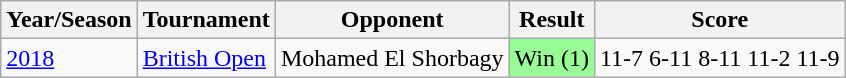<table class="wikitable">
<tr>
<th>Year/Season</th>
<th>Tournament</th>
<th>Opponent</th>
<th>Result</th>
<th>Score</th>
</tr>
<tr>
<td><a href='#'>2018</a></td>
<td><a href='#'>British Open</a></td>
<td>Mohamed El Shorbagy</td>
<td bgcolor="99FB98">Win (1)</td>
<td>11-7 6-11 8-11 11-2 11-9</td>
</tr>
</table>
